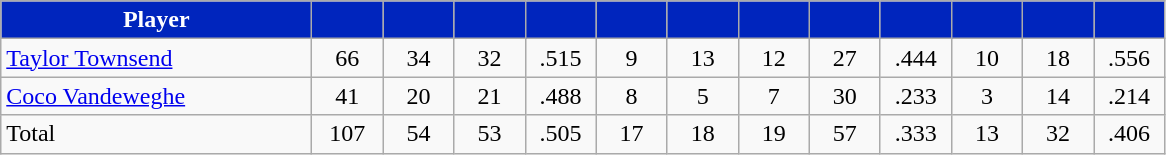<table class="wikitable" style="text-align:center">
<tr>
<th style="background:#0025BD; color:white" width="200px">Player</th>
<th style="background:#0025BD; color:white" width="40px"></th>
<th style="background:#0025BD; color:white" width="40px"></th>
<th style="background:#0025BD; color:white" width="40px"></th>
<th style="background:#0025BD; color:white" width="40px"></th>
<th style="background:#0025BD; color:white" width="40px"></th>
<th style="background:#0025BD; color:white" width="40px"></th>
<th style="background:#0025BD; color:white" width="40px"></th>
<th style="background:#0025BD; color:white" width="40px"></th>
<th style="background:#0025BD; color:white" width="40px"></th>
<th style="background:#0025BD; color:white" width="40px"></th>
<th style="background:#0025BD; color:white" width="40px"></th>
<th style="background:#0025BD; color:white" width="40px"></th>
</tr>
<tr>
<td style="text-align:left"><a href='#'>Taylor Townsend</a></td>
<td>66</td>
<td>34</td>
<td>32</td>
<td>.515</td>
<td>9</td>
<td>13</td>
<td>12</td>
<td>27</td>
<td>.444</td>
<td>10</td>
<td>18</td>
<td>.556</td>
</tr>
<tr>
<td style="text-align:left"><a href='#'>Coco Vandeweghe</a></td>
<td>41</td>
<td>20</td>
<td>21</td>
<td>.488</td>
<td>8</td>
<td>5</td>
<td>7</td>
<td>30</td>
<td>.233</td>
<td>3</td>
<td>14</td>
<td>.214</td>
</tr>
<tr>
<td style="text-align:left">Total</td>
<td>107</td>
<td>54</td>
<td>53</td>
<td>.505</td>
<td>17</td>
<td>18</td>
<td>19</td>
<td>57</td>
<td>.333</td>
<td>13</td>
<td>32</td>
<td>.406</td>
</tr>
</table>
